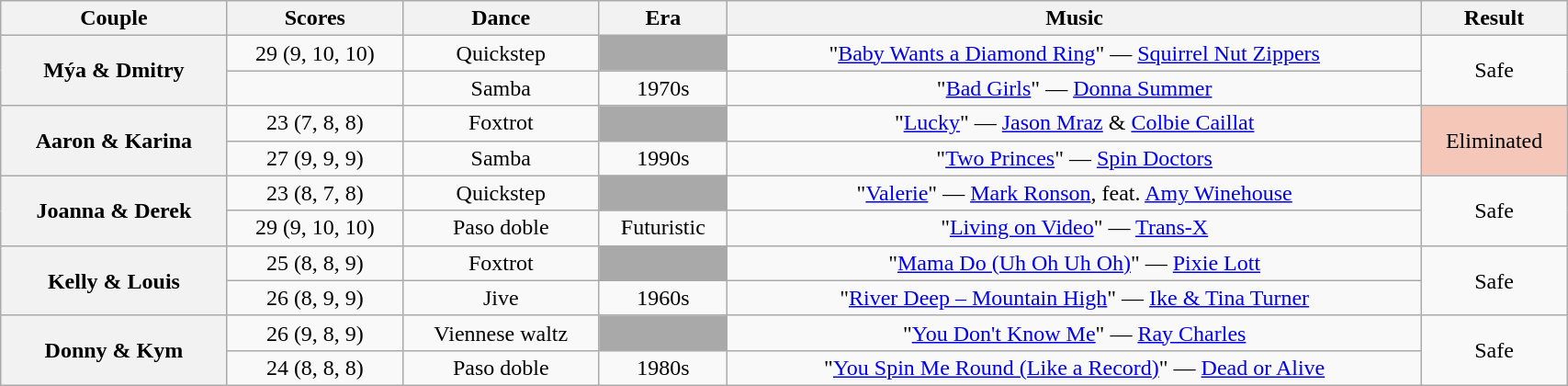<table class="wikitable sortable" style="text-align:center; width:90%">
<tr>
<th scope="col">Couple</th>
<th scope="col">Scores</th>
<th scope="col" class="unsortable">Dance</th>
<th scope="col" class="unsortable">Era</th>
<th scope="col" class="unsortable">Music</th>
<th scope="col" class="unsortable">Result</th>
</tr>
<tr>
<th scope="row" rowspan="2">Mýa & Dmitry</th>
<td>29 (9, 10, 10)</td>
<td>Quickstep</td>
<td bgcolor=darkgray></td>
<td>"<a href='#'>Baby Wants a Diamond Ring</a>" — <a href='#'>Squirrel Nut Zippers</a></td>
<td rowspan="2">Safe</td>
</tr>
<tr>
<td></td>
<td>Samba</td>
<td>1970s</td>
<td>"<a href='#'>Bad Girls</a>" — <a href='#'>Donna Summer</a></td>
</tr>
<tr>
<th scope="row" rowspan="2">Aaron & Karina</th>
<td>23 (7, 8, 8)</td>
<td>Foxtrot</td>
<td bgcolor=darkgray></td>
<td>"<a href='#'>Lucky</a>" — <a href='#'>Jason Mraz</a> & <a href='#'>Colbie Caillat</a></td>
<td rowspan="2" bgcolor=f4c7b8>Eliminated</td>
</tr>
<tr>
<td>27 (9, 9, 9)</td>
<td>Samba</td>
<td>1990s</td>
<td>"<a href='#'>Two Princes</a>" — <a href='#'>Spin Doctors</a></td>
</tr>
<tr>
<th scope="row" rowspan="2">Joanna & Derek</th>
<td>23 (8, 7, 8)</td>
<td>Quickstep</td>
<td bgcolor=darkgray></td>
<td>"<a href='#'>Valerie</a>" — <a href='#'>Mark Ronson</a>, feat. <a href='#'>Amy Winehouse</a></td>
<td rowspan="2">Safe</td>
</tr>
<tr>
<td>29 (9, 10, 10)</td>
<td>Paso doble</td>
<td>Futuristic</td>
<td>"<a href='#'>Living on Video</a>" — <a href='#'>Trans-X</a></td>
</tr>
<tr>
<th scope="row" rowspan="2">Kelly & Louis</th>
<td>25 (8, 8, 9)</td>
<td>Foxtrot</td>
<td bgcolor=darkgray></td>
<td>"<a href='#'>Mama Do (Uh Oh Uh Oh)</a>" — <a href='#'>Pixie Lott</a></td>
<td rowspan="2">Safe</td>
</tr>
<tr>
<td>26 (8, 9, 9)</td>
<td>Jive</td>
<td>1960s</td>
<td>"<a href='#'>River Deep – Mountain High</a>" — <a href='#'>Ike & Tina Turner</a></td>
</tr>
<tr>
<th scope="row" rowspan="2">Donny & Kym</th>
<td>26 (9, 8, 9)</td>
<td>Viennese waltz</td>
<td bgcolor=darkgray></td>
<td>"<a href='#'>You Don't Know Me</a>" — <a href='#'>Ray Charles</a></td>
<td rowspan="2">Safe</td>
</tr>
<tr>
<td>24 (8, 8, 8)</td>
<td>Paso doble</td>
<td>1980s</td>
<td>"<a href='#'>You Spin Me Round (Like a Record)</a>" — <a href='#'>Dead or Alive</a></td>
</tr>
</table>
